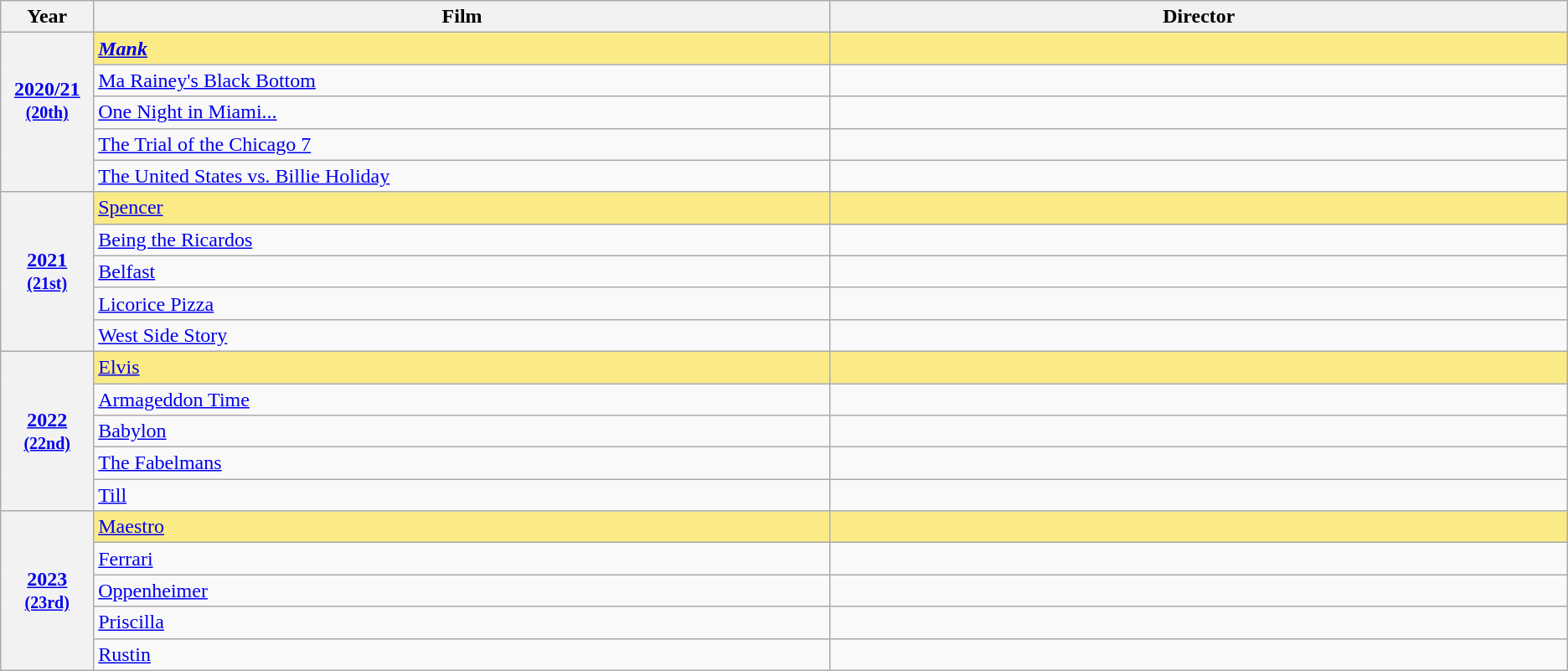<table class="wikitable">
<tr>
<th width="2%">Year</th>
<th width="30%">Film</th>
<th width="30%">Director</th>
</tr>
<tr>
<th scope="row" rowspan=5 style="text-align:center;"><a href='#'>2020/21</a><br><small><a href='#'>(20th)</a></small><br><br> </th>
<td style="background:#FAEB86"><strong><em><a href='#'>Mank</a><em><strong></td>
<td style="background:#FAEB86"></strong><strong></td>
</tr>
<tr>
<td></em><a href='#'>Ma Rainey's Black Bottom</a><em></td>
<td></td>
</tr>
<tr>
<td></em><a href='#'>One Night in Miami...</a><em></td>
<td></td>
</tr>
<tr>
<td></em><a href='#'>The Trial of the Chicago 7</a><em></td>
<td></td>
</tr>
<tr>
<td></em><a href='#'>The United States vs. Billie Holiday</a><em></td>
<td></td>
</tr>
<tr>
<th scope="row" rowspan=5 style="text-align:center;"><a href='#'>2021</a><br><small><a href='#'>(21st)</a></small><br> </th>
<td style="background:#FAEB86"></em></strong><a href='#'>Spencer</a><strong><em></td>
<td style="background:#FAEB86"></strong><strong></td>
</tr>
<tr>
<td></em><a href='#'>Being the Ricardos</a><em></td>
<td></td>
</tr>
<tr>
<td></em><a href='#'>Belfast</a><em></td>
<td></td>
</tr>
<tr>
<td></em><a href='#'>Licorice Pizza</a><em></td>
<td></td>
</tr>
<tr>
<td></em><a href='#'>West Side Story</a><em></td>
<td></td>
</tr>
<tr>
<th scope="row" rowspan=5 style="text-align:center;"><a href='#'>2022</a><br><small><a href='#'>(22nd)</a></small><br></th>
<td style="background:#FAEB86"></em></strong><a href='#'>Elvis</a><strong><em></td>
<td style="background:#FAEB86"></strong><strong></td>
</tr>
<tr>
<td></em><a href='#'>Armageddon Time</a><em></td>
<td></td>
</tr>
<tr>
<td></em><a href='#'>Babylon</a><em></td>
<td></td>
</tr>
<tr>
<td></em><a href='#'>The Fabelmans</a><em></td>
<td></td>
</tr>
<tr>
<td></em><a href='#'>Till</a><em></td>
<td></td>
</tr>
<tr>
<th scope="row" rowspan=5 style="text-align:center;"><a href='#'>2023</a><br><small><a href='#'>(23rd)</a></small><br></th>
<td style="background:#FAEB86"></em></strong><a href='#'>Maestro</a><strong><em></td>
<td style="background:#FAEB86"></strong><strong></td>
</tr>
<tr>
<td></em><a href='#'>Ferrari</a><em></td>
<td></td>
</tr>
<tr>
<td></em><a href='#'>Oppenheimer</a><em></td>
<td></td>
</tr>
<tr>
<td></em><a href='#'>Priscilla</a><em></td>
<td></td>
</tr>
<tr>
<td></em><a href='#'>Rustin</a><em></td>
<td></td>
</tr>
</table>
